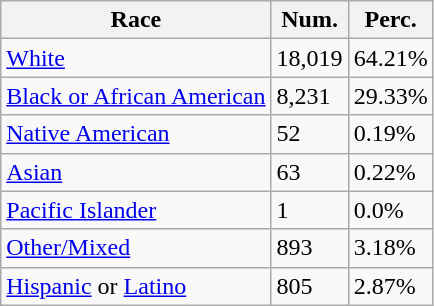<table class="wikitable">
<tr>
<th>Race</th>
<th>Num.</th>
<th>Perc.</th>
</tr>
<tr>
<td><a href='#'>White</a></td>
<td>18,019</td>
<td>64.21%</td>
</tr>
<tr>
<td><a href='#'>Black or African American</a></td>
<td>8,231</td>
<td>29.33%</td>
</tr>
<tr>
<td><a href='#'>Native American</a></td>
<td>52</td>
<td>0.19%</td>
</tr>
<tr>
<td><a href='#'>Asian</a></td>
<td>63</td>
<td>0.22%</td>
</tr>
<tr>
<td><a href='#'>Pacific Islander</a></td>
<td>1</td>
<td>0.0%</td>
</tr>
<tr>
<td><a href='#'>Other/Mixed</a></td>
<td>893</td>
<td>3.18%</td>
</tr>
<tr>
<td><a href='#'>Hispanic</a> or <a href='#'>Latino</a></td>
<td>805</td>
<td>2.87%</td>
</tr>
</table>
